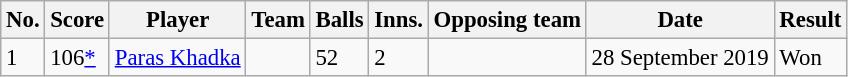<table class="wikitable sortable" style="font-size:95%">
<tr>
<th>No.</th>
<th>Score</th>
<th>Player</th>
<th>Team</th>
<th>Balls</th>
<th>Inns.</th>
<th>Opposing team</th>
<th>Date</th>
<th>Result</th>
</tr>
<tr>
<td>1</td>
<td>106<a href='#'>*</a></td>
<td><a href='#'>Paras Khadka</a></td>
<td></td>
<td>52</td>
<td>2</td>
<td></td>
<td>28 September 2019</td>
<td>Won</td>
</tr>
</table>
